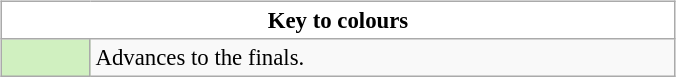<table width="450" class="wikitable" style="float:left; font-size:95%; margin-left:15px;">
<tr>
<td style="text-align:center" bgcolor="#ffffff" colspan="2" cellpadding="0" cellspacing="0"><strong>Key to colours</strong></td>
</tr>
<tr>
<td style="background: #d0f0c0;">    </td>
<td>Advances to the finals.</td>
</tr>
</table>
